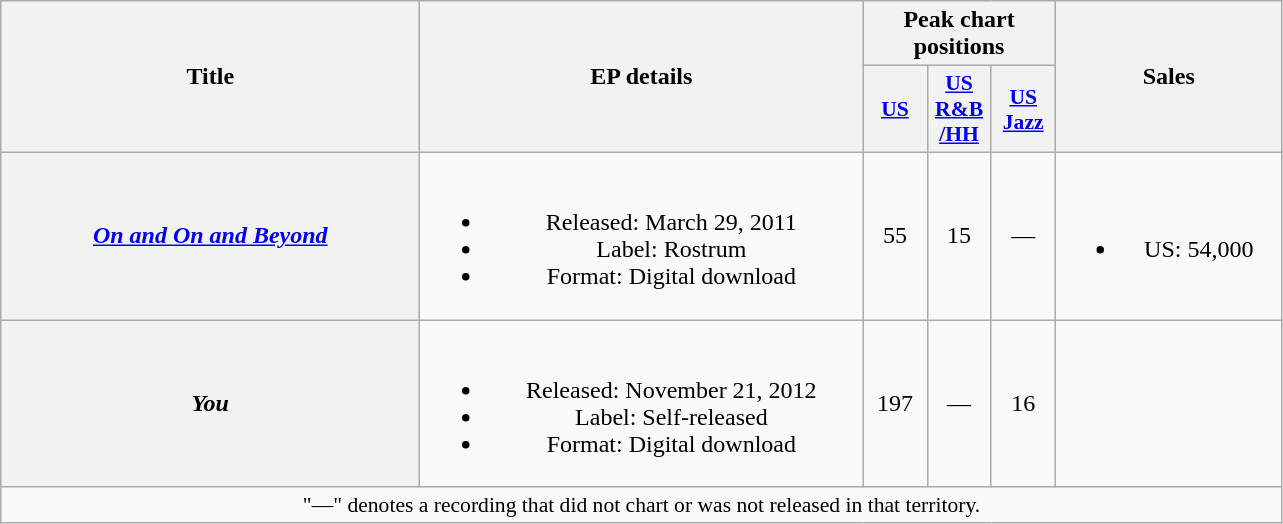<table class="wikitable plainrowheaders" style="text-align:center;">
<tr>
<th scope="col" rowspan="2" style="width:17em;">Title</th>
<th scope="col" rowspan="2" style="width:18em;">EP details</th>
<th scope="col" colspan="3">Peak chart positions</th>
<th scope="col" rowspan="2" style="width:9em;">Sales</th>
</tr>
<tr>
<th scope="col" style="width:2.5em;font-size:90%;"><a href='#'>US</a><br></th>
<th scope="col" style="width:2.5em;font-size:90%;"><a href='#'>US<br>R&B<br>/HH</a><br></th>
<th scope="col" style="width:2.5em;font-size:90%;"><a href='#'>US<br>Jazz</a><br></th>
</tr>
<tr>
<th scope="row"><em><a href='#'>On and On and Beyond</a></em></th>
<td><br><ul><li>Released: March 29, 2011</li><li>Label: Rostrum</li><li>Format: Digital download</li></ul></td>
<td>55</td>
<td>15</td>
<td>—</td>
<td><br><ul><li>US: 54,000</li></ul></td>
</tr>
<tr>
<th scope="row"><em>You</em><br></th>
<td><br><ul><li>Released: November 21, 2012</li><li>Label: Self-released</li><li>Format: Digital download</li></ul></td>
<td>197<br></td>
<td>—</td>
<td>16</td>
<td></td>
</tr>
<tr>
<td colspan="6" style="font-size:90%">"—" denotes a recording that did not chart or was not released in that territory.</td>
</tr>
</table>
